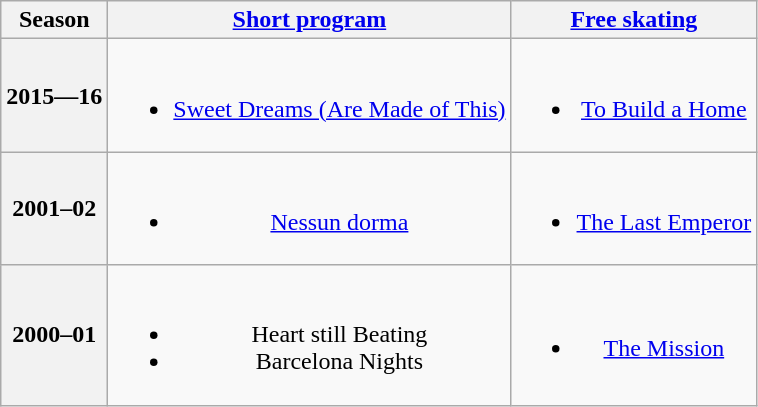<table class=wikitable style=text-align:center>
<tr>
<th>Season</th>
<th><a href='#'>Short program</a></th>
<th><a href='#'>Free skating</a></th>
</tr>
<tr>
<th>2015—16</th>
<td><br><ul><li><a href='#'>Sweet Dreams (Are Made of This)</a> <br></li></ul></td>
<td><br><ul><li><a href='#'>To Build a Home</a> <br></li></ul></td>
</tr>
<tr>
<th>2001–02 <br> </th>
<td><br><ul><li><a href='#'>Nessun dorma</a> <br></li></ul></td>
<td><br><ul><li><a href='#'>The Last Emperor</a> <br></li></ul></td>
</tr>
<tr>
<th>2000–01 <br> </th>
<td><br><ul><li>Heart still Beating <br></li><li>Barcelona Nights <br></li></ul></td>
<td><br><ul><li><a href='#'>The Mission</a> <br></li></ul></td>
</tr>
</table>
